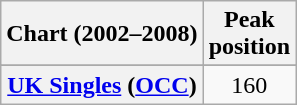<table class="wikitable sortable plainrowheaders" style="text-align:center">
<tr>
<th scope="col">Chart (2002–2008)</th>
<th scope="col">Peak<br> position</th>
</tr>
<tr>
</tr>
<tr>
<th scope="row"><a href='#'>UK Singles</a> (<a href='#'>OCC</a>)</th>
<td style="text-align:center">160</td>
</tr>
</table>
